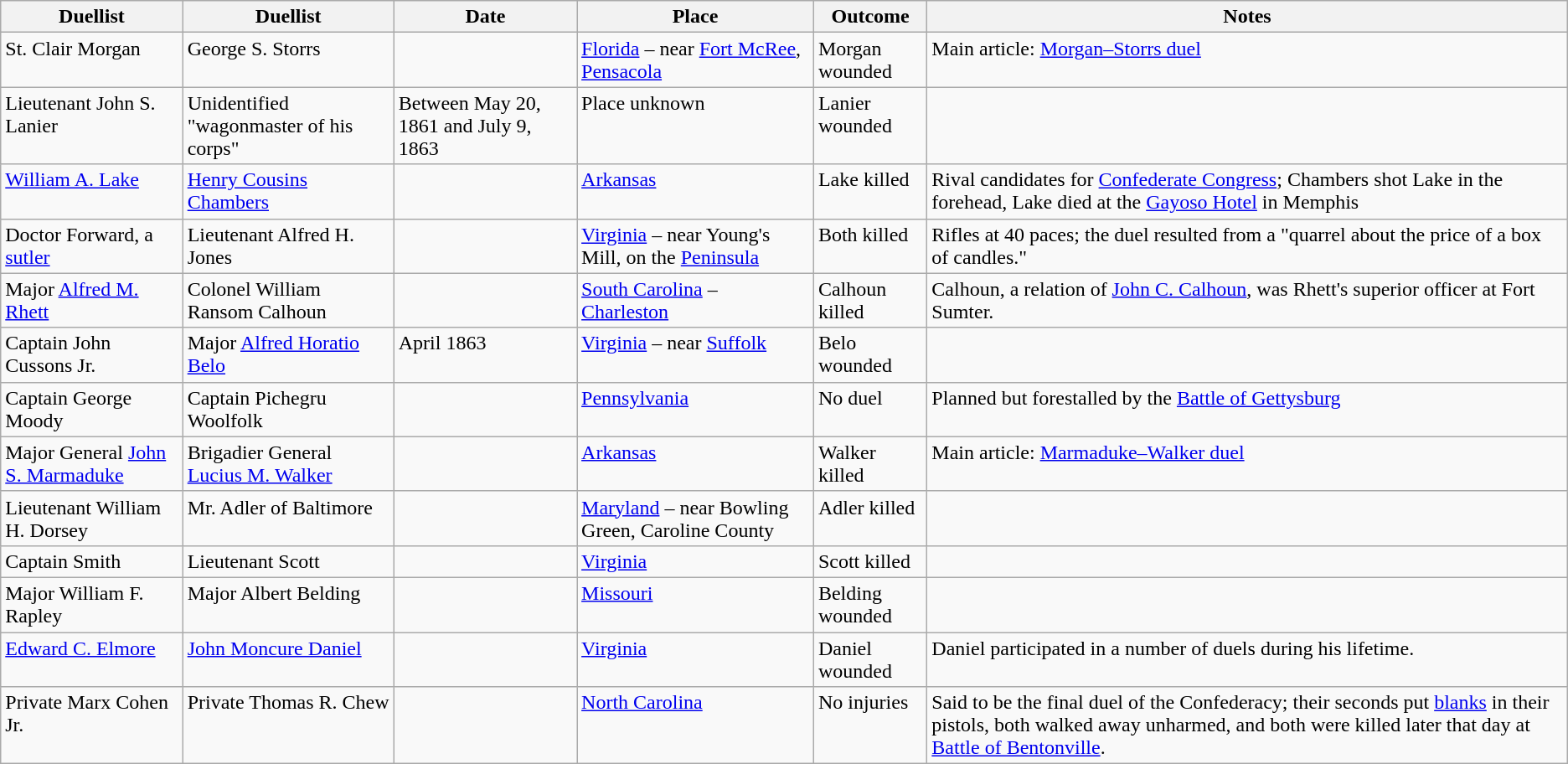<table class="wikitable sortable">
<tr>
<th scope="col" class="unsortable">Duellist</th>
<th scope="col" class="unsortable">Duellist</th>
<th>Date</th>
<th>Place</th>
<th scope="col" class="unsortable">Outcome</th>
<th scope="col" class="unsortable">Notes</th>
</tr>
<tr valign="top">
<td>St. Clair Morgan</td>
<td>George S. Storrs</td>
<td></td>
<td><a href='#'>Florida</a> – near <a href='#'>Fort McRee</a>, <a href='#'>Pensacola</a></td>
<td>Morgan wounded</td>
<td>Main article: <a href='#'>Morgan–Storrs duel</a></td>
</tr>
<tr valign="top">
<td>Lieutenant John S. Lanier</td>
<td>Unidentified "wagonmaster of his corps"</td>
<td>Between May 20, 1861 and July 9, 1863</td>
<td>Place unknown</td>
<td>Lanier wounded</td>
<td></td>
</tr>
<tr valign="top">
<td><a href='#'>William A. Lake</a></td>
<td><a href='#'>Henry Cousins Chambers</a></td>
<td></td>
<td><a href='#'>Arkansas</a></td>
<td>Lake killed</td>
<td>Rival candidates for <a href='#'>Confederate Congress</a>; Chambers shot Lake in the forehead, Lake died at the <a href='#'>Gayoso Hotel</a> in Memphis</td>
</tr>
<tr valign="top">
<td>Doctor Forward, a <a href='#'>sutler</a></td>
<td>Lieutenant Alfred H. Jones</td>
<td></td>
<td><a href='#'>Virginia</a> – near Young's Mill, on the <a href='#'>Peninsula</a></td>
<td>Both killed</td>
<td>Rifles at 40 paces; the duel resulted from a "quarrel about the price of a box of candles."</td>
</tr>
<tr valign="top">
<td>Major <a href='#'>Alfred M. Rhett</a></td>
<td>Colonel William Ransom Calhoun</td>
<td></td>
<td><a href='#'>South Carolina</a> – <a href='#'>Charleston</a></td>
<td>Calhoun killed</td>
<td>Calhoun, a relation of <a href='#'>John C. Calhoun</a>, was Rhett's superior officer at Fort Sumter.</td>
</tr>
<tr valign="top">
<td>Captain John Cussons Jr.</td>
<td>Major <a href='#'>Alfred Horatio Belo</a></td>
<td>April 1863</td>
<td><a href='#'>Virginia</a> – near <a href='#'>Suffolk</a></td>
<td>Belo wounded</td>
<td></td>
</tr>
<tr valign="top">
<td>Captain George Moody</td>
<td>Captain Pichegru Woolfolk</td>
<td></td>
<td><a href='#'>Pennsylvania</a></td>
<td>No duel</td>
<td>Planned but forestalled by the <a href='#'>Battle of Gettysburg</a></td>
</tr>
<tr valign="top">
<td>Major General <a href='#'>John S. Marmaduke</a></td>
<td>Brigadier General <a href='#'>Lucius M. Walker</a></td>
<td></td>
<td><a href='#'>Arkansas</a></td>
<td>Walker killed</td>
<td>Main article: <a href='#'>Marmaduke–Walker duel</a></td>
</tr>
<tr valign="top">
<td>Lieutenant William H. Dorsey</td>
<td>Mr. Adler of Baltimore</td>
<td></td>
<td><a href='#'>Maryland</a> – near Bowling Green, Caroline County</td>
<td>Adler killed</td>
<td></td>
</tr>
<tr valign="top">
<td>Captain Smith</td>
<td>Lieutenant Scott</td>
<td></td>
<td><a href='#'>Virginia</a></td>
<td>Scott killed</td>
<td></td>
</tr>
<tr valign="top">
<td>Major William F. Rapley</td>
<td>Major Albert Belding</td>
<td></td>
<td><a href='#'>Missouri</a></td>
<td>Belding wounded</td>
<td></td>
</tr>
<tr valign="top">
<td><a href='#'>Edward C. Elmore</a></td>
<td><a href='#'>John Moncure Daniel</a></td>
<td></td>
<td><a href='#'>Virginia</a></td>
<td>Daniel wounded</td>
<td>Daniel participated in a number of duels during his lifetime.</td>
</tr>
<tr valign="top">
<td>Private Marx Cohen Jr.</td>
<td>Private Thomas R. Chew</td>
<td></td>
<td><a href='#'>North Carolina</a></td>
<td>No injuries</td>
<td>Said to be the final duel of the Confederacy; their seconds put <a href='#'>blanks</a> in their pistols, both walked away unharmed, and both were killed later that day at <a href='#'>Battle of Bentonville</a>.</td>
</tr>
</table>
